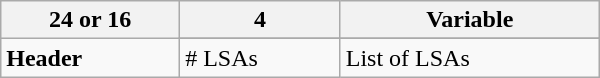<table class="wikitable  floatright mw-collapsible mw-collapsed" style="width: 400px;">
<tr>
<th>24 or 16</th>
<th>4</th>
<th>Variable</th>
</tr>
<tr>
<td rowspan="2" colspan="1"><strong>Header</strong></td>
</tr>
<tr>
<td># LSAs</td>
<td>List of LSAs</td>
</tr>
</table>
